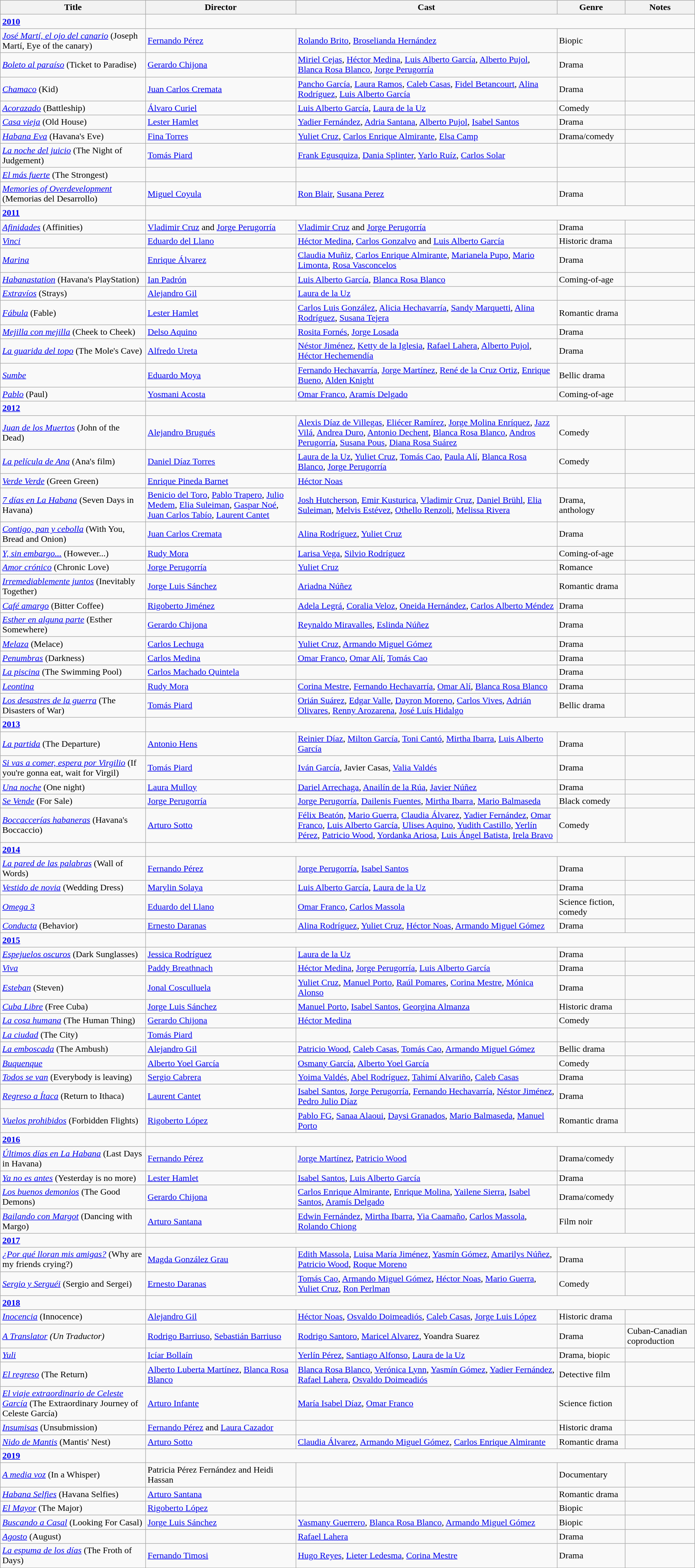<table class="wikitable">
<tr>
<th>Title</th>
<th>Director</th>
<th>Cast</th>
<th>Genre</th>
<th>Notes</th>
</tr>
<tr>
<td><strong><a href='#'>2010</a></strong></td>
</tr>
<tr>
<td><em><a href='#'>José Martí, el ojo del canario</a></em> (Joseph Martí, Eye of the canary)</td>
<td><a href='#'>Fernando Pérez</a></td>
<td><a href='#'>Rolando Brito</a>, <a href='#'>Broselianda Hernández</a></td>
<td>Biopic</td>
<td></td>
</tr>
<tr>
<td><em><a href='#'>Boleto al paraíso</a></em> (Ticket to Paradise)</td>
<td><a href='#'>Gerardo Chijona</a></td>
<td><a href='#'>Miriel Cejas</a>, <a href='#'>Héctor Medina</a>, <a href='#'>Luis Alberto García</a>, <a href='#'>Alberto Pujol</a>, <a href='#'>Blanca Rosa Blanco</a>, <a href='#'>Jorge Perugorría</a></td>
<td>Drama</td>
<td></td>
</tr>
<tr>
<td><em><a href='#'>Chamaco</a></em> (Kid)</td>
<td><a href='#'>Juan Carlos Cremata</a></td>
<td><a href='#'>Pancho García</a>, <a href='#'>Laura Ramos</a>, <a href='#'>Caleb Casas</a>, <a href='#'>Fidel Betancourt</a>, <a href='#'>Alina Rodríguez</a>, <a href='#'>Luis Alberto García</a></td>
<td>Drama</td>
<td></td>
</tr>
<tr>
<td><em><a href='#'>Acorazado</a></em> (Battleship)</td>
<td><a href='#'>Álvaro Curiel</a></td>
<td><a href='#'>Luis Alberto García</a>, <a href='#'>Laura de la Uz</a></td>
<td>Comedy</td>
<td></td>
</tr>
<tr>
<td><em><a href='#'>Casa vieja</a></em> (Old House)</td>
<td><a href='#'>Lester Hamlet</a></td>
<td><a href='#'>Yadier Fernández</a>, <a href='#'>Adria Santana</a>, <a href='#'>Alberto Pujol</a>, <a href='#'>Isabel Santos</a></td>
<td>Drama</td>
<td></td>
</tr>
<tr>
<td><em><a href='#'>Habana Eva</a></em> (Havana's Eve)</td>
<td><a href='#'>Fina Torres</a></td>
<td><a href='#'>Yuliet Cruz</a>, <a href='#'>Carlos Enrique Almirante</a>, <a href='#'>Elsa Camp</a></td>
<td>Drama/comedy</td>
<td></td>
</tr>
<tr>
<td><em><a href='#'>La noche del juicio</a></em> (The Night of Judgement)</td>
<td><a href='#'>Tomás Piard</a></td>
<td><a href='#'>Frank Egusquiza</a>, <a href='#'>Dania Splinter</a>, <a href='#'>Yarlo Ruíz</a>, <a href='#'>Carlos Solar</a></td>
<td></td>
<td></td>
</tr>
<tr>
<td><em><a href='#'>El más fuerte</a></em> (The Strongest)</td>
<td></td>
<td></td>
<td></td>
<td></td>
</tr>
<tr>
<td><em><a href='#'>Memories of Overdevelopment</a></em> (Memorias del Desarrollo)</td>
<td><a href='#'>Miguel Coyula</a></td>
<td><a href='#'>Ron Blair</a>, <a href='#'>Susana Perez</a></td>
<td>Drama</td>
<td></td>
</tr>
<tr>
<td><strong><a href='#'>2011</a></strong></td>
</tr>
<tr>
<td><em><a href='#'>Afinidades</a></em> (Affinities)</td>
<td><a href='#'>Vladimir Cruz</a> and <a href='#'>Jorge Perugorría</a></td>
<td><a href='#'>Vladimir Cruz</a> and <a href='#'>Jorge Perugorría</a></td>
<td>Drama</td>
<td></td>
</tr>
<tr>
<td><em><a href='#'>Vinci</a></em></td>
<td><a href='#'>Eduardo del Llano</a></td>
<td><a href='#'>Héctor Medina</a>, <a href='#'>Carlos Gonzalvo</a> and <a href='#'>Luis Alberto García</a></td>
<td>Historic drama</td>
<td></td>
</tr>
<tr>
<td><em><a href='#'>Marina</a></em></td>
<td><a href='#'>Enrique Álvarez</a></td>
<td><a href='#'>Claudia Muñiz</a>, <a href='#'>Carlos Enrique Almirante</a>, <a href='#'>Marianela Pupo</a>, <a href='#'>Mario Limonta</a>, <a href='#'>Rosa Vasconcelos</a></td>
<td>Drama</td>
<td></td>
</tr>
<tr>
<td><em><a href='#'>Habanastation</a></em> (Havana's PlayStation)</td>
<td><a href='#'>Ian Padrón</a></td>
<td><a href='#'>Luis Alberto García</a>, <a href='#'>Blanca Rosa Blanco</a></td>
<td>Coming-of-age</td>
<td></td>
</tr>
<tr>
<td><em><a href='#'>Extravíos</a></em> (Strays)</td>
<td><a href='#'>Alejandro Gil</a></td>
<td><a href='#'>Laura de la Uz</a></td>
<td></td>
<td></td>
</tr>
<tr>
<td><em><a href='#'>Fábula</a></em> (Fable)</td>
<td><a href='#'>Lester Hamlet</a></td>
<td><a href='#'>Carlos Luis González</a>, <a href='#'>Alicia Hechavarría</a>, <a href='#'>Sandy Marquetti</a>, <a href='#'>Alina Rodríguez</a>, <a href='#'>Susana Tejera</a></td>
<td>Romantic drama</td>
<td></td>
</tr>
<tr>
<td><em><a href='#'>Mejilla con mejilla</a></em> (Cheek to Cheek)</td>
<td><a href='#'>Delso Aquino</a></td>
<td><a href='#'>Rosita Fornés</a>, <a href='#'>Jorge Losada</a></td>
<td>Drama</td>
<td></td>
</tr>
<tr>
<td><em><a href='#'>La guarida del topo</a></em> (The Mole's Cave)</td>
<td><a href='#'>Alfredo Ureta</a></td>
<td><a href='#'>Néstor Jiménez</a>, <a href='#'>Ketty de la Iglesia</a>, <a href='#'>Rafael Lahera</a>, <a href='#'>Alberto Pujol</a>, <a href='#'>Héctor Hechemendía</a></td>
<td>Drama</td>
<td></td>
</tr>
<tr>
<td><em><a href='#'>Sumbe</a></em></td>
<td><a href='#'>Eduardo Moya</a></td>
<td><a href='#'>Fernando Hechavarría</a>, <a href='#'>Jorge Martínez</a>, <a href='#'>René de la Cruz Ortiz</a>, <a href='#'>Enrique Bueno</a>, <a href='#'>Alden Knight</a></td>
<td>Bellic drama</td>
<td></td>
</tr>
<tr>
<td><em><a href='#'>Pablo</a></em> (Paul)</td>
<td><a href='#'>Yosmani Acosta</a></td>
<td><a href='#'>Omar Franco</a>, <a href='#'>Aramís Delgado</a></td>
<td>Coming-of-age</td>
<td></td>
</tr>
<tr>
<td><strong><a href='#'>2012</a></strong></td>
</tr>
<tr>
<td><em><a href='#'>Juan de los Muertos</a></em> (John of the Dead)</td>
<td><a href='#'>Alejandro Brugués</a></td>
<td><a href='#'>Alexis Díaz de Villegas</a>, <a href='#'>Eliécer Ramírez</a>, <a href='#'>Jorge Molina Enríquez</a>, <a href='#'>Jazz Vilá</a>, <a href='#'>Andrea Duro</a>, <a href='#'>Antonio Dechent</a>, <a href='#'>Blanca Rosa Blanco</a>, <a href='#'>Andros Perugorría</a>, <a href='#'>Susana Pous</a>, <a href='#'>Diana Rosa Suárez</a></td>
<td>Comedy</td>
<td></td>
</tr>
<tr>
<td><em><a href='#'>La película de Ana</a></em> (Ana's film)</td>
<td><a href='#'>Daniel Díaz Torres</a></td>
<td><a href='#'>Laura de la Uz</a>, <a href='#'>Yuliet Cruz</a>, <a href='#'>Tomás Cao</a>, <a href='#'>Paula Alí</a>, <a href='#'>Blanca Rosa Blanco</a>, <a href='#'>Jorge Perugorría</a></td>
<td>Comedy</td>
<td></td>
</tr>
<tr>
<td><em><a href='#'>Verde Verde</a></em> (Green Green)</td>
<td><a href='#'>Enrique Pineda Barnet</a></td>
<td><a href='#'>Héctor Noas</a></td>
<td></td>
<td></td>
</tr>
<tr>
<td><em><a href='#'>7 días en La Habana</a></em> (Seven Days in Havana)</td>
<td><a href='#'>Benicio del Toro</a>, <a href='#'>Pablo Trapero</a>, <a href='#'>Julio Medem</a>, <a href='#'>Elia Suleiman</a>, <a href='#'>Gaspar Noé</a>, <a href='#'>Juan Carlos Tabío</a>, <a href='#'>Laurent Cantet</a></td>
<td><a href='#'>Josh Hutcherson</a>, <a href='#'>Emir Kusturica</a>, <a href='#'>Vladimir Cruz</a>, <a href='#'>Daniel Brühl</a>, <a href='#'>Elia Suleiman</a>, <a href='#'>Melvis Estévez</a>, <a href='#'>Othello Renzoli</a>, <a href='#'>Melissa Rivera</a></td>
<td>Drama, anthology</td>
<td></td>
</tr>
<tr>
<td><em><a href='#'>Contigo, pan y cebolla</a></em> (With You, Bread and Onion)</td>
<td><a href='#'>Juan Carlos Cremata</a></td>
<td><a href='#'>Alina Rodríguez</a>, <a href='#'>Yuliet Cruz</a></td>
<td>Drama</td>
<td></td>
</tr>
<tr>
<td><em><a href='#'>Y, sin embargo...</a></em> (However...)</td>
<td><a href='#'>Rudy Mora</a></td>
<td><a href='#'>Larisa Vega</a>, <a href='#'>Silvio Rodríguez</a></td>
<td>Coming-of-age</td>
<td></td>
</tr>
<tr>
<td><em><a href='#'>Amor crónico</a></em> (Chronic Love)</td>
<td><a href='#'>Jorge Perugorría</a></td>
<td><a href='#'>Yuliet Cruz</a></td>
<td>Romance</td>
<td></td>
</tr>
<tr>
<td><em><a href='#'>Irremediablemente juntos</a></em> (Inevitably Together)</td>
<td><a href='#'>Jorge Luis Sánchez</a></td>
<td><a href='#'>Ariadna Núñez</a></td>
<td>Romantic drama</td>
<td></td>
</tr>
<tr>
<td><em><a href='#'>Café amargo</a></em> (Bitter Coffee)</td>
<td><a href='#'>Rigoberto Jiménez</a></td>
<td><a href='#'>Adela Legrá</a>, <a href='#'>Coralia Veloz</a>, <a href='#'>Oneida Hernández</a>, <a href='#'>Carlos Alberto Méndez</a></td>
<td>Drama</td>
<td></td>
</tr>
<tr>
<td><em><a href='#'>Esther en alguna parte</a></em> (Esther Somewhere)</td>
<td><a href='#'>Gerardo Chijona</a></td>
<td><a href='#'>Reynaldo Miravalles</a>, <a href='#'>Eslinda Núñez</a></td>
<td>Drama</td>
<td></td>
</tr>
<tr>
<td><em><a href='#'>Melaza</a></em> (Melace)</td>
<td><a href='#'>Carlos Lechuga</a></td>
<td><a href='#'>Yuliet Cruz</a>, <a href='#'>Armando Miguel Gómez</a></td>
<td>Drama</td>
<td></td>
</tr>
<tr>
<td><em><a href='#'>Penumbras</a></em> (Darkness)</td>
<td><a href='#'>Carlos Medina</a></td>
<td><a href='#'>Omar Franco</a>, <a href='#'>Omar Alí</a>, <a href='#'>Tomás Cao</a></td>
<td>Drama</td>
<td></td>
</tr>
<tr>
<td><em><a href='#'>La piscina</a></em> (The Swimming Pool)</td>
<td><a href='#'>Carlos Machado Quintela</a></td>
<td></td>
<td>Drama</td>
<td></td>
</tr>
<tr>
<td><em><a href='#'>Leontina</a></em></td>
<td><a href='#'>Rudy Mora</a></td>
<td><a href='#'>Corina Mestre</a>, <a href='#'>Fernando Hechavarría</a>, <a href='#'>Omar Alí</a>, <a href='#'>Blanca Rosa Blanco</a></td>
<td>Drama</td>
<td></td>
</tr>
<tr>
<td><em><a href='#'>Los desastres de la guerra</a></em> (The Disasters of War)</td>
<td><a href='#'>Tomás Piard</a></td>
<td><a href='#'>Orián Suárez</a>, <a href='#'>Edgar Valle</a>, <a href='#'>Dayron Moreno</a>, <a href='#'>Carlos Vives</a>, <a href='#'>Adrián Olivares</a>, <a href='#'>Renny Arozarena</a>, <a href='#'>José Luís Hidalgo</a></td>
<td>Bellic drama</td>
<td></td>
</tr>
<tr>
<td><strong><a href='#'>2013</a></strong></td>
</tr>
<tr>
<td><em><a href='#'>La partida</a></em> (The Departure)</td>
<td><a href='#'>Antonio Hens</a></td>
<td><a href='#'>Reinier Díaz</a>, <a href='#'>Milton García</a>, <a href='#'>Toni Cantó</a>, <a href='#'>Mirtha Ibarra</a>, <a href='#'>Luis Alberto García</a></td>
<td>Drama</td>
<td></td>
</tr>
<tr>
<td><em><a href='#'>Si vas a comer, espera por Virgilio</a></em> (If you're gonna eat, wait for Virgil)</td>
<td><a href='#'>Tomás Piard</a></td>
<td><a href='#'>Iván García</a>, Javier Casas, <a href='#'>Valia Valdés</a></td>
<td>Drama</td>
<td></td>
</tr>
<tr>
<td><em><a href='#'>Una noche</a></em> (One night)</td>
<td><a href='#'>Laura Mulloy</a></td>
<td><a href='#'>Dariel Arrechaga</a>, <a href='#'>Anailín de la Rúa</a>, <a href='#'>Javier Núñez</a></td>
<td>Drama</td>
<td></td>
</tr>
<tr>
<td><em><a href='#'>Se Vende</a></em> (For Sale)</td>
<td><a href='#'>Jorge Perugorría</a></td>
<td><a href='#'>Jorge Perugorría</a>, <a href='#'>Dailenis Fuentes</a>, <a href='#'>Mirtha Ibarra</a>, <a href='#'>Mario Balmaseda</a></td>
<td>Black comedy</td>
<td></td>
</tr>
<tr>
<td><em><a href='#'>Boccaccerías habaneras</a></em> (Havana's Boccaccio)</td>
<td><a href='#'>Arturo Sotto</a></td>
<td><a href='#'>Félix Beatón</a>, <a href='#'>Mario Guerra</a>, <a href='#'>Claudia Álvarez</a>, <a href='#'>Yadier Fernández</a>, <a href='#'>Omar Franco</a>, <a href='#'>Luis Alberto García</a>, <a href='#'>Ulises Aquino</a>, <a href='#'>Yudith Castillo</a>, <a href='#'>Yerlín Pérez</a>, <a href='#'>Patricio Wood</a>, <a href='#'>Yordanka Ariosa</a>, <a href='#'>Luis Ángel Batista</a>, <a href='#'>Irela Bravo</a></td>
<td>Comedy</td>
<td></td>
</tr>
<tr>
<td><strong><a href='#'>2014</a></strong></td>
</tr>
<tr>
<td><em><a href='#'>La pared de las palabras</a></em> (Wall of Words)</td>
<td><a href='#'>Fernando Pérez</a></td>
<td><a href='#'>Jorge Perugorría</a>, <a href='#'>Isabel Santos</a></td>
<td>Drama</td>
<td></td>
</tr>
<tr>
<td><em><a href='#'>Vestido de novia</a></em> (Wedding Dress)</td>
<td><a href='#'>Marylin Solaya</a></td>
<td><a href='#'>Luis Alberto García</a>, <a href='#'>Laura de la Uz</a></td>
<td>Drama</td>
<td></td>
</tr>
<tr>
<td><em><a href='#'>Omega 3</a></em></td>
<td><a href='#'>Eduardo del Llano</a></td>
<td><a href='#'>Omar Franco</a>, <a href='#'>Carlos Massola</a></td>
<td>Science fiction, comedy</td>
<td></td>
</tr>
<tr>
<td><em><a href='#'>Conducta</a></em> (Behavior)</td>
<td><a href='#'>Ernesto Daranas</a></td>
<td><a href='#'>Alina Rodríguez</a>, <a href='#'>Yuliet Cruz</a>, <a href='#'>Héctor Noas</a>, <a href='#'>Armando Miguel Gómez</a></td>
<td>Drama</td>
<td></td>
</tr>
<tr>
<td><strong><a href='#'>2015</a></strong></td>
</tr>
<tr>
<td><em><a href='#'>Espejuelos oscuros</a></em> (Dark Sunglasses)</td>
<td><a href='#'>Jessica Rodríguez</a></td>
<td><a href='#'>Laura de la Uz</a></td>
<td>Drama</td>
<td></td>
</tr>
<tr>
<td><em><a href='#'>Viva</a></em></td>
<td><a href='#'>Paddy Breathnach</a></td>
<td><a href='#'>Héctor Medina</a>, <a href='#'>Jorge Perugorría</a>, <a href='#'>Luis Alberto García</a></td>
<td>Drama</td>
<td></td>
</tr>
<tr>
<td><em><a href='#'>Esteban</a></em> (Steven)</td>
<td><a href='#'>Jonal Cosculluela</a></td>
<td><a href='#'>Yuliet Cruz</a>, <a href='#'>Manuel Porto</a>, <a href='#'>Raúl Pomares</a>, <a href='#'>Corina Mestre</a>, <a href='#'>Mónica Alonso</a></td>
<td>Drama</td>
<td></td>
</tr>
<tr>
<td><em><a href='#'>Cuba Libre</a></em> (Free Cuba)</td>
<td><a href='#'>Jorge Luis Sánchez</a></td>
<td><a href='#'>Manuel Porto</a>, <a href='#'>Isabel Santos</a>, <a href='#'>Georgina Almanza</a></td>
<td>Historic drama</td>
<td></td>
</tr>
<tr>
<td><em><a href='#'>La cosa humana</a></em> (The Human Thing)</td>
<td><a href='#'>Gerardo Chijona</a></td>
<td><a href='#'>Héctor Medina</a></td>
<td>Comedy</td>
<td></td>
</tr>
<tr>
<td><em><a href='#'>La ciudad</a></em> (The City)</td>
<td><a href='#'>Tomás Piard</a></td>
<td></td>
<td></td>
<td></td>
</tr>
<tr>
<td><em><a href='#'>La emboscada</a></em> (The Ambush)</td>
<td><a href='#'>Alejandro Gil</a></td>
<td><a href='#'>Patricio Wood</a>, <a href='#'>Caleb Casas</a>, <a href='#'>Tomás Cao</a>, <a href='#'>Armando Miguel Gómez</a></td>
<td>Bellic drama</td>
<td></td>
</tr>
<tr>
<td><em><a href='#'>Buquenque</a></em></td>
<td><a href='#'>Alberto Yoel García</a></td>
<td><a href='#'>Osmany García</a>, <a href='#'>Alberto Yoel García</a></td>
<td>Comedy</td>
<td></td>
</tr>
<tr>
<td><em><a href='#'>Todos se van</a></em> (Everybody is leaving)</td>
<td><a href='#'>Sergio Cabrera</a></td>
<td><a href='#'>Yoima Valdés</a>, <a href='#'>Abel Rodríguez</a>, <a href='#'>Tahimí Alvariño</a>, <a href='#'>Caleb Casas</a></td>
<td>Drama</td>
<td></td>
</tr>
<tr>
<td><em><a href='#'>Regreso a Ítaca</a></em> (Return to Ithaca)</td>
<td><a href='#'>Laurent Cantet</a></td>
<td><a href='#'>Isabel Santos</a>, <a href='#'>Jorge Perugorría</a>, <a href='#'>Fernando Hechavarría</a>, <a href='#'>Néstor Jiménez</a>, <a href='#'>Pedro Julio Díaz</a></td>
<td>Drama</td>
<td></td>
</tr>
<tr>
<td><em><a href='#'>Vuelos prohibidos</a></em> (Forbidden Flights)</td>
<td><a href='#'>Rigoberto López</a></td>
<td><a href='#'>Pablo FG</a>, <a href='#'>Sanaa Alaoui</a>, <a href='#'>Daysi Granados</a>, <a href='#'>Mario Balmaseda</a>, <a href='#'>Manuel Porto</a></td>
<td>Romantic drama</td>
<td></td>
</tr>
<tr>
<td><strong><a href='#'>2016</a></strong></td>
</tr>
<tr>
<td><em><a href='#'>Últimos días en La Habana</a></em> (Last Days in Havana)</td>
<td><a href='#'>Fernando Pérez</a></td>
<td><a href='#'>Jorge Martínez</a>, <a href='#'>Patricio Wood</a></td>
<td>Drama/comedy</td>
<td></td>
</tr>
<tr>
<td><em><a href='#'>Ya no es antes</a></em> (Yesterday is no more)</td>
<td><a href='#'>Lester Hamlet</a></td>
<td><a href='#'>Isabel Santos</a>, <a href='#'>Luis Alberto García</a></td>
<td>Drama</td>
<td></td>
</tr>
<tr>
<td><em><a href='#'>Los buenos demonios</a></em> (The Good Demons)</td>
<td><a href='#'>Gerardo Chijona</a></td>
<td><a href='#'>Carlos Enrique Almirante</a>, <a href='#'>Enrique Molina</a>, <a href='#'>Yailene Sierra</a>, <a href='#'>Isabel Santos</a>, <a href='#'>Aramís Delgado</a></td>
<td>Drama/comedy</td>
<td></td>
</tr>
<tr>
<td><em><a href='#'>Bailando con Margot</a></em> (Dancing with Margo)</td>
<td><a href='#'>Arturo Santana</a></td>
<td><a href='#'>Edwin Fernández</a>, <a href='#'>Mirtha Ibarra</a>, <a href='#'>Yia Caamaño</a>, <a href='#'>Carlos Massola</a>, <a href='#'>Rolando Chiong</a></td>
<td>Film noir</td>
<td></td>
</tr>
<tr>
<td><strong><a href='#'>2017</a></strong></td>
</tr>
<tr>
<td><em><a href='#'>¿Por qué lloran mis amigas?</a></em> (Why are my friends crying?)</td>
<td><a href='#'>Magda González Grau</a></td>
<td><a href='#'>Edith Massola</a>, <a href='#'>Luisa María Jiménez</a>, <a href='#'>Yasmín Gómez</a>, <a href='#'>Amarilys Núñez</a>, <a href='#'>Patricio Wood</a>, <a href='#'>Roque Moreno</a></td>
<td>Drama</td>
<td></td>
</tr>
<tr>
<td><em><a href='#'>Sergio y Serguéi</a></em> (Sergio and Sergei)</td>
<td><a href='#'>Ernesto Daranas</a></td>
<td><a href='#'>Tomás Cao</a>, <a href='#'>Armando Miguel Gómez</a>, <a href='#'>Héctor Noas</a>, <a href='#'>Mario Guerra</a>, <a href='#'>Yuliet Cruz</a>, <a href='#'>Ron Perlman</a></td>
<td>Comedy</td>
<td></td>
</tr>
<tr>
<td><strong><a href='#'>2018</a></strong></td>
</tr>
<tr>
<td><em><a href='#'>Inocencia</a></em> (Innocence)</td>
<td><a href='#'>Alejandro Gil</a></td>
<td><a href='#'>Héctor Noas</a>, <a href='#'>Osvaldo Doimeadiós</a>, <a href='#'>Caleb Casas</a>, <a href='#'>Jorge Luis López</a></td>
<td>Historic drama</td>
<td></td>
</tr>
<tr>
<td><em><a href='#'>A Translator</a> (Un Traductor)</em></td>
<td><a href='#'>Rodrigo Barriuso</a>, <a href='#'>Sebastián Barriuso</a></td>
<td><a href='#'>Rodrigo Santoro</a>, <a href='#'>Maricel Alvarez</a>, Yoandra Suarez</td>
<td>Drama</td>
<td>Cuban-Canadian coproduction</td>
</tr>
<tr>
<td><em><a href='#'>Yuli</a></em></td>
<td><a href='#'>Icíar Bollaín</a></td>
<td><a href='#'>Yerlín Pérez</a>, <a href='#'>Santiago Alfonso</a>, <a href='#'>Laura de la Uz</a></td>
<td>Drama, biopic</td>
<td></td>
</tr>
<tr>
<td><em><a href='#'>El regreso</a></em> (The Return)</td>
<td><a href='#'>Alberto Luberta Martínez</a>, <a href='#'>Blanca Rosa Blanco</a></td>
<td><a href='#'>Blanca Rosa Blanco</a>, <a href='#'>Verónica Lynn</a>, <a href='#'>Yasmín Gómez</a>, <a href='#'>Yadier Fernández</a>, <a href='#'>Rafael Lahera</a>, <a href='#'>Osvaldo Doimeadiós</a></td>
<td>Detective film</td>
<td></td>
</tr>
<tr>
<td><em><a href='#'>El viaje extraordinario de Celeste García</a></em> (The Extraordinary Journey of Celeste García)</td>
<td><a href='#'>Arturo Infante</a></td>
<td><a href='#'>María Isabel Díaz</a>, <a href='#'>Omar Franco</a></td>
<td>Science fiction</td>
<td></td>
</tr>
<tr>
<td><em><a href='#'>Insumisas</a></em> (Unsubmission)</td>
<td><a href='#'>Fernando Pérez</a> and <a href='#'>Laura Cazador</a></td>
<td></td>
<td>Historic drama</td>
<td></td>
</tr>
<tr>
<td><em><a href='#'>Nido de Mantis</a></em> (Mantis' Nest)</td>
<td><a href='#'>Arturo Sotto</a></td>
<td><a href='#'>Claudia Álvarez</a>, <a href='#'>Armando Miguel Gómez</a>, <a href='#'>Carlos Enrique Almirante</a></td>
<td>Romantic drama</td>
<td></td>
</tr>
<tr>
<td><strong><a href='#'>2019</a></strong></td>
</tr>
<tr>
<td><em><a href='#'>A media voz</a></em> (In a Whisper)</td>
<td>Patricia Pérez Fernández and Heidi Hassan</td>
<td></td>
<td>Documentary</td>
<td></td>
</tr>
<tr>
<td><em><a href='#'>Habana Selfies</a></em> (Havana Selfies)</td>
<td><a href='#'>Arturo Santana</a></td>
<td></td>
<td>Romantic drama</td>
<td></td>
</tr>
<tr>
<td><em><a href='#'>El Mayor</a></em> (The Major)</td>
<td><a href='#'>Rigoberto López</a></td>
<td></td>
<td>Biopic</td>
<td></td>
</tr>
<tr>
<td><em><a href='#'>Buscando a Casal</a></em> (Looking For Casal)</td>
<td><a href='#'>Jorge Luis Sánchez</a></td>
<td><a href='#'>Yasmany Guerrero</a>, <a href='#'>Blanca Rosa Blanco</a>, <a href='#'>Armando Miguel Gómez</a></td>
<td>Biopic</td>
<td></td>
</tr>
<tr>
<td><em><a href='#'>Agosto</a></em> (August)</td>
<td></td>
<td><a href='#'>Rafael Lahera</a></td>
<td>Drama</td>
<td></td>
</tr>
<tr>
<td><em><a href='#'>La espuma de los días</a></em> (The Froth of Days)</td>
<td><a href='#'>Fernando Timosi</a></td>
<td><a href='#'>Hugo Reyes</a>, <a href='#'>Lieter Ledesma</a>, <a href='#'>Corina Mestre</a></td>
<td>Drama</td>
<td></td>
</tr>
<tr>
</tr>
<tr>
</tr>
</table>
